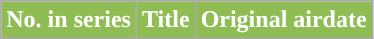<table class="wikitable plainrowheaders">
<tr bgcolor="#f2dfc6">
<th style="background:#8fbd54; color:white;">No. in series</th>
<th style="background:#8fbd54; color:white;">Title</th>
<th style="background:#8fbd54; color:white;">Original airdate<br>










</th>
</tr>
</table>
